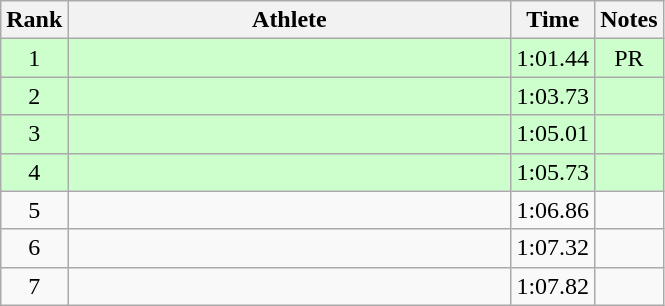<table class="wikitable" style="text-align:center">
<tr>
<th>Rank</th>
<th Style="width:18em">Athlete</th>
<th>Time</th>
<th>Notes</th>
</tr>
<tr style="background:#cfc">
<td>1</td>
<td style="text-align:left"></td>
<td>1:01.44</td>
<td>PR</td>
</tr>
<tr style="background:#cfc">
<td>2</td>
<td style="text-align:left"></td>
<td>1:03.73</td>
<td></td>
</tr>
<tr style="background:#cfc">
<td>3</td>
<td style="text-align:left"></td>
<td>1:05.01</td>
<td></td>
</tr>
<tr style="background:#cfc">
<td>4</td>
<td style="text-align:left"></td>
<td>1:05.73</td>
<td></td>
</tr>
<tr>
<td>5</td>
<td style="text-align:left"></td>
<td>1:06.86</td>
<td></td>
</tr>
<tr>
<td>6</td>
<td style="text-align:left"></td>
<td>1:07.32</td>
<td></td>
</tr>
<tr>
<td>7</td>
<td style="text-align:left"></td>
<td>1:07.82</td>
<td></td>
</tr>
</table>
